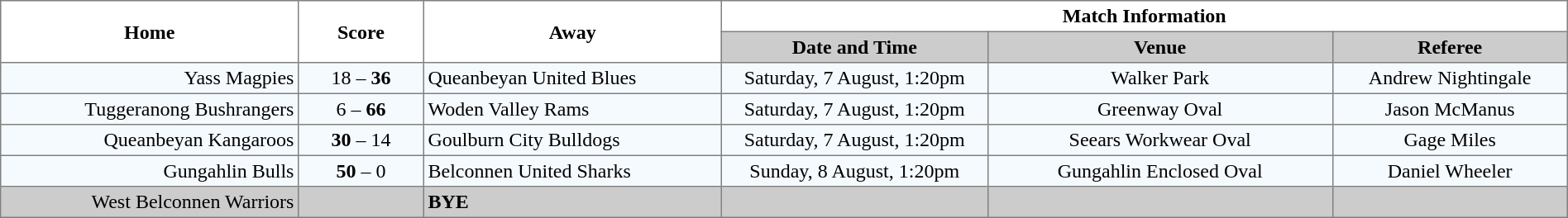<table border="1" cellpadding="3" cellspacing="0" width="100%" style="border-collapse:collapse;  text-align:center;">
<tr>
<th rowspan="2" width="19%">Home</th>
<th rowspan="2" width="8%">Score</th>
<th rowspan="2" width="19%">Away</th>
<th colspan="3">Match Information</th>
</tr>
<tr bgcolor="#CCCCCC">
<th width="17%">Date and Time</th>
<th width="22%">Venue</th>
<th width="50%">Referee</th>
</tr>
<tr style="text-align:center; background:#f5faff;">
<td align="right">Yass Magpies </td>
<td>18 – <strong>36</strong></td>
<td align="left"> Queanbeyan United Blues</td>
<td>Saturday, 7 August, 1:20pm</td>
<td>Walker Park</td>
<td>Andrew Nightingale</td>
</tr>
<tr style="text-align:center; background:#f5faff;">
<td align="right">Tuggeranong Bushrangers </td>
<td>6 – <strong>66</strong></td>
<td align="left"> Woden Valley Rams</td>
<td>Saturday, 7 August, 1:20pm</td>
<td>Greenway Oval</td>
<td>Jason McManus</td>
</tr>
<tr style="text-align:center; background:#f5faff;">
<td align="right">Queanbeyan Kangaroos </td>
<td><strong>30</strong> – 14</td>
<td align="left"> Goulburn City Bulldogs</td>
<td>Saturday, 7 August, 1:20pm</td>
<td>Seears Workwear Oval</td>
<td>Gage Miles</td>
</tr>
<tr style="text-align:center; background:#f5faff;">
<td align="right">Gungahlin Bulls </td>
<td><strong>50</strong> – 0</td>
<td align="left"> Belconnen United Sharks</td>
<td>Sunday, 8 August, 1:20pm</td>
<td>Gungahlin Enclosed Oval</td>
<td>Daniel Wheeler</td>
</tr>
<tr style="text-align:center; background:#CCCCCC;">
<td align="right">West Belconnen Warriors </td>
<td></td>
<td align="left"><strong>BYE</strong></td>
<td></td>
<td></td>
<td></td>
</tr>
</table>
